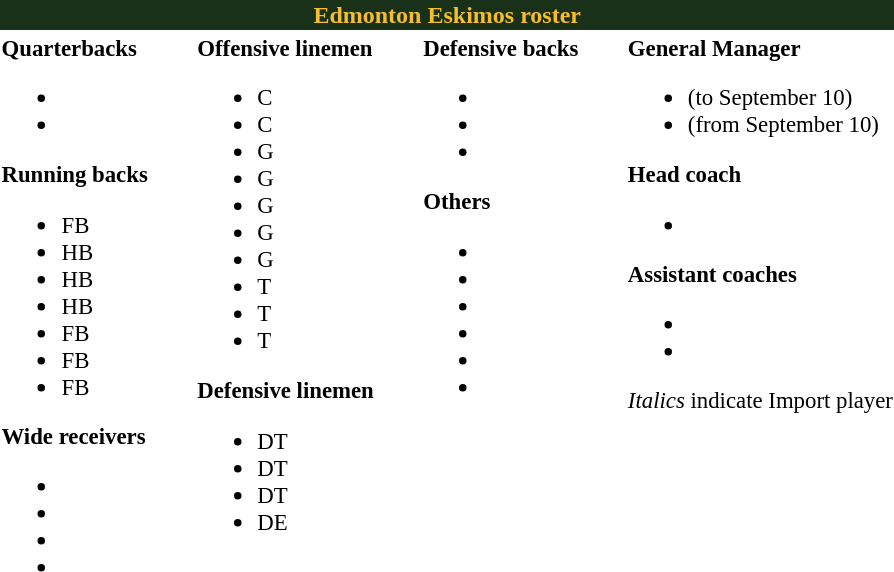<table class="toccolours" style="text-align: left;">
<tr>
<th colspan="7" style="background-color: #183118;color:#f7bd30;text-align:center;">Edmonton Eskimos roster</th>
</tr>
<tr>
<td style="font-size: 95%;" valign="top"><strong>Quarterbacks</strong><br><ul><li></li><li></li></ul><strong>Running backs</strong><ul><li> FB</li><li> HB</li><li> HB</li><li> HB</li><li> FB</li><li> FB</li><li> FB</li></ul><strong>Wide receivers</strong><ul><li></li><li></li><li></li><li></li></ul></td>
<td style="width: 25px;"></td>
<td style="font-size: 95%;" valign="top"><strong>Offensive linemen</strong><br><ul><li> C</li><li> C</li><li> G</li><li> G</li><li> G</li><li> G</li><li> G</li><li> T</li><li> T</li><li> T</li></ul><strong>Defensive linemen</strong><ul><li> DT</li><li> DT</li><li> DT</li><li> DE</li></ul></td>
<td style="width: 25px;"></td>
<td style="font-size: 95%;" valign="top"><strong>Defensive backs</strong><br><ul><li></li><li></li><li></li></ul><strong>Others</strong><ul><li></li><li></li><li></li><li></li><li></li><li></li></ul></td>
<td style="width: 25px;"></td>
<td style="font-size: 95%;" valign="top"><strong>General Manager</strong><br><ul><li> (to September 10)</li><li> (from September 10)</li></ul><strong>Head coach</strong><ul><li></li></ul><strong>Assistant coaches</strong><ul><li></li><li></li></ul><em>Italics</em> indicate Import player<br></td>
</tr>
</table>
